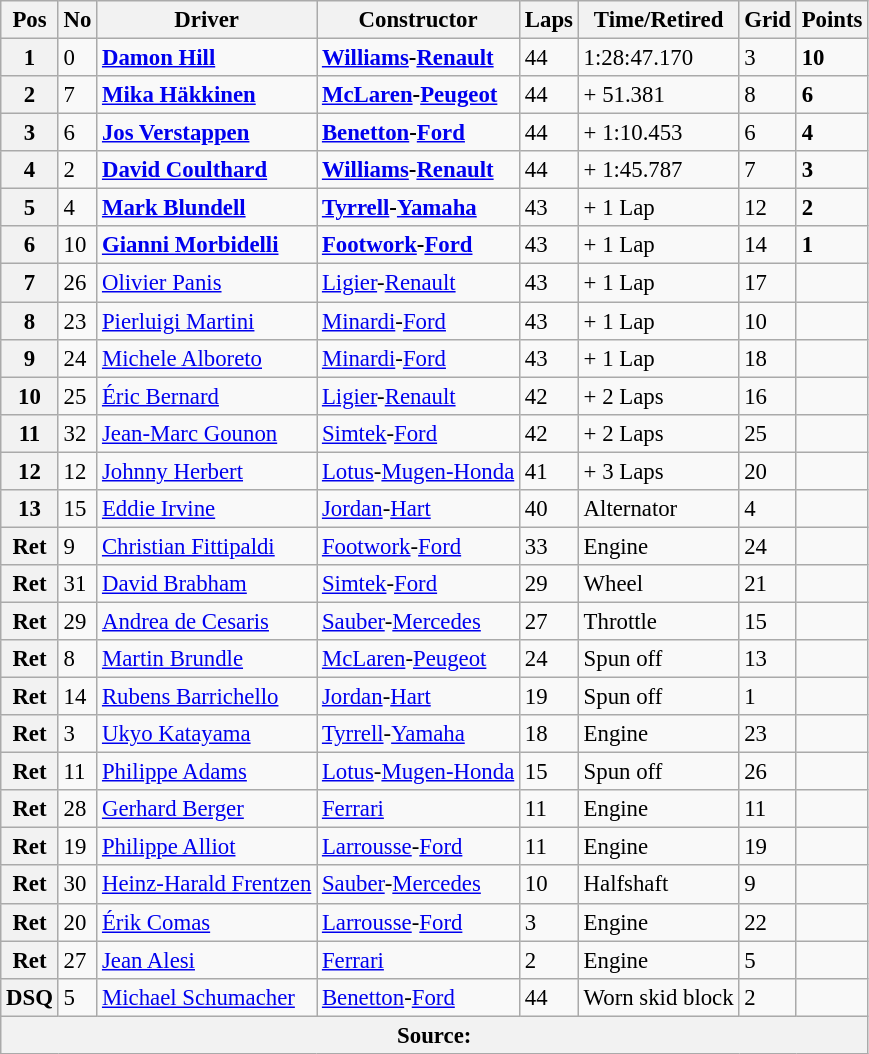<table class="wikitable" style="font-size: 95%;">
<tr>
<th>Pos</th>
<th>No</th>
<th>Driver</th>
<th>Constructor</th>
<th>Laps</th>
<th>Time/Retired</th>
<th>Grid</th>
<th>Points</th>
</tr>
<tr>
<th>1</th>
<td>0</td>
<td> <strong><a href='#'>Damon Hill</a></strong></td>
<td><strong><a href='#'>Williams</a>-<a href='#'>Renault</a></strong></td>
<td>44</td>
<td>1:28:47.170</td>
<td>3</td>
<td><strong>10</strong></td>
</tr>
<tr>
<th>2</th>
<td>7</td>
<td> <strong><a href='#'>Mika Häkkinen</a></strong></td>
<td><strong><a href='#'>McLaren</a>-<a href='#'>Peugeot</a></strong></td>
<td>44</td>
<td>+ 51.381</td>
<td>8</td>
<td><strong>6</strong></td>
</tr>
<tr>
<th>3</th>
<td>6</td>
<td> <strong><a href='#'>Jos Verstappen</a></strong></td>
<td><strong><a href='#'>Benetton</a>-<a href='#'>Ford</a></strong></td>
<td>44</td>
<td>+ 1:10.453</td>
<td>6</td>
<td><strong>4</strong></td>
</tr>
<tr>
<th>4</th>
<td>2</td>
<td> <strong><a href='#'>David Coulthard</a></strong></td>
<td><strong><a href='#'>Williams</a>-<a href='#'>Renault</a></strong></td>
<td>44</td>
<td>+ 1:45.787</td>
<td>7</td>
<td><strong>3</strong></td>
</tr>
<tr>
<th>5</th>
<td>4</td>
<td> <strong><a href='#'>Mark Blundell</a></strong></td>
<td><strong><a href='#'>Tyrrell</a>-<a href='#'>Yamaha</a></strong></td>
<td>43</td>
<td>+ 1 Lap</td>
<td>12</td>
<td><strong>2</strong></td>
</tr>
<tr>
<th>6</th>
<td>10</td>
<td> <strong><a href='#'>Gianni Morbidelli</a></strong></td>
<td><strong><a href='#'>Footwork</a>-<a href='#'>Ford</a></strong></td>
<td>43</td>
<td>+ 1 Lap</td>
<td>14</td>
<td><strong>1</strong></td>
</tr>
<tr>
<th>7</th>
<td>26</td>
<td> <a href='#'>Olivier Panis</a></td>
<td><a href='#'>Ligier</a>-<a href='#'>Renault</a></td>
<td>43</td>
<td>+ 1 Lap</td>
<td>17</td>
<td> </td>
</tr>
<tr>
<th>8</th>
<td>23</td>
<td> <a href='#'>Pierluigi Martini</a></td>
<td><a href='#'>Minardi</a>-<a href='#'>Ford</a></td>
<td>43</td>
<td>+ 1 Lap</td>
<td>10</td>
<td> </td>
</tr>
<tr>
<th>9</th>
<td>24</td>
<td> <a href='#'>Michele Alboreto</a></td>
<td><a href='#'>Minardi</a>-<a href='#'>Ford</a></td>
<td>43</td>
<td>+ 1 Lap</td>
<td>18</td>
<td> </td>
</tr>
<tr>
<th>10</th>
<td>25</td>
<td> <a href='#'>Éric Bernard</a></td>
<td><a href='#'>Ligier</a>-<a href='#'>Renault</a></td>
<td>42</td>
<td>+ 2 Laps</td>
<td>16</td>
<td> </td>
</tr>
<tr>
<th>11</th>
<td>32</td>
<td> <a href='#'>Jean-Marc Gounon</a></td>
<td><a href='#'>Simtek</a>-<a href='#'>Ford</a></td>
<td>42</td>
<td>+ 2 Laps</td>
<td>25</td>
<td> </td>
</tr>
<tr>
<th>12</th>
<td>12</td>
<td> <a href='#'>Johnny Herbert</a></td>
<td><a href='#'>Lotus</a>-<a href='#'>Mugen-Honda</a></td>
<td>41</td>
<td>+ 3 Laps</td>
<td>20</td>
<td> </td>
</tr>
<tr>
<th>13</th>
<td>15</td>
<td> <a href='#'>Eddie Irvine</a></td>
<td><a href='#'>Jordan</a>-<a href='#'>Hart</a></td>
<td>40</td>
<td>Alternator</td>
<td>4</td>
<td> </td>
</tr>
<tr>
<th>Ret</th>
<td>9</td>
<td> <a href='#'>Christian Fittipaldi</a></td>
<td><a href='#'>Footwork</a>-<a href='#'>Ford</a></td>
<td>33</td>
<td>Engine</td>
<td>24</td>
<td> </td>
</tr>
<tr>
<th>Ret</th>
<td>31</td>
<td> <a href='#'>David Brabham</a></td>
<td><a href='#'>Simtek</a>-<a href='#'>Ford</a></td>
<td>29</td>
<td>Wheel</td>
<td>21</td>
<td> </td>
</tr>
<tr>
<th>Ret</th>
<td>29</td>
<td> <a href='#'>Andrea de Cesaris</a></td>
<td><a href='#'>Sauber</a>-<a href='#'>Mercedes</a></td>
<td>27</td>
<td>Throttle</td>
<td>15</td>
<td> </td>
</tr>
<tr>
<th>Ret</th>
<td>8</td>
<td> <a href='#'>Martin Brundle</a></td>
<td><a href='#'>McLaren</a>-<a href='#'>Peugeot</a></td>
<td>24</td>
<td>Spun off</td>
<td>13</td>
<td> </td>
</tr>
<tr>
<th>Ret</th>
<td>14</td>
<td> <a href='#'>Rubens Barrichello</a></td>
<td><a href='#'>Jordan</a>-<a href='#'>Hart</a></td>
<td>19</td>
<td>Spun off</td>
<td>1</td>
<td> </td>
</tr>
<tr>
<th>Ret</th>
<td>3</td>
<td> <a href='#'>Ukyo Katayama</a></td>
<td><a href='#'>Tyrrell</a>-<a href='#'>Yamaha</a></td>
<td>18</td>
<td>Engine</td>
<td>23</td>
<td> </td>
</tr>
<tr>
<th>Ret</th>
<td>11</td>
<td> <a href='#'>Philippe Adams</a></td>
<td><a href='#'>Lotus</a>-<a href='#'>Mugen-Honda</a></td>
<td>15</td>
<td>Spun off</td>
<td>26</td>
<td> </td>
</tr>
<tr>
<th>Ret</th>
<td>28</td>
<td> <a href='#'>Gerhard Berger</a></td>
<td><a href='#'>Ferrari</a></td>
<td>11</td>
<td>Engine</td>
<td>11</td>
<td> </td>
</tr>
<tr>
<th>Ret</th>
<td>19</td>
<td> <a href='#'>Philippe Alliot</a></td>
<td><a href='#'>Larrousse</a>-<a href='#'>Ford</a></td>
<td>11</td>
<td>Engine</td>
<td>19</td>
<td> </td>
</tr>
<tr>
<th>Ret</th>
<td>30</td>
<td> <a href='#'>Heinz-Harald Frentzen</a></td>
<td><a href='#'>Sauber</a>-<a href='#'>Mercedes</a></td>
<td>10</td>
<td>Halfshaft</td>
<td>9</td>
<td> </td>
</tr>
<tr>
<th>Ret</th>
<td>20</td>
<td> <a href='#'>Érik Comas</a></td>
<td><a href='#'>Larrousse</a>-<a href='#'>Ford</a></td>
<td>3</td>
<td>Engine</td>
<td>22</td>
<td> </td>
</tr>
<tr>
<th>Ret</th>
<td>27</td>
<td> <a href='#'>Jean Alesi</a></td>
<td><a href='#'>Ferrari</a></td>
<td>2</td>
<td>Engine</td>
<td>5</td>
<td> </td>
</tr>
<tr>
<th>DSQ</th>
<td>5</td>
<td> <a href='#'>Michael Schumacher</a></td>
<td><a href='#'>Benetton</a>-<a href='#'>Ford</a></td>
<td>44</td>
<td>Worn skid block</td>
<td>2</td>
<td> </td>
</tr>
<tr>
<th colspan="8">Source:</th>
</tr>
</table>
